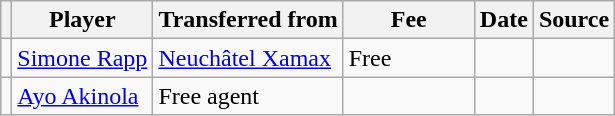<table class="wikitable plainrowheaders sortable">
<tr>
<th></th>
<th scope="col">Player</th>
<th>Transferred from</th>
<th style="width: 80px;">Fee</th>
<th scope="col">Date</th>
<th scope="col">Source</th>
</tr>
<tr>
<td align="center"></td>
<td> <a href='#'>Simone Rapp</a></td>
<td> <a href='#'>Neuchâtel Xamax</a></td>
<td>Free</td>
<td></td>
<td></td>
</tr>
<tr>
<td align="center"></td>
<td> <a href='#'>Ayo Akinola</a></td>
<td>Free agent</td>
<td></td>
<td></td>
<td></td>
</tr>
</table>
